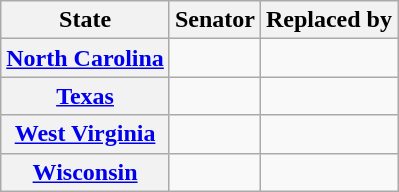<table class="wikitable sortable plainrowheaders">
<tr>
<th scope="col">State</th>
<th scope="col">Senator</th>
<th scope="col">Replaced by</th>
</tr>
<tr>
<th><a href='#'>North Carolina</a></th>
<td></td>
<td></td>
</tr>
<tr>
<th><a href='#'>Texas</a></th>
<td></td>
<td></td>
</tr>
<tr>
<th><a href='#'>West Virginia</a></th>
<td></td>
<td></td>
</tr>
<tr>
<th><a href='#'>Wisconsin</a></th>
<td></td>
<td></td>
</tr>
</table>
